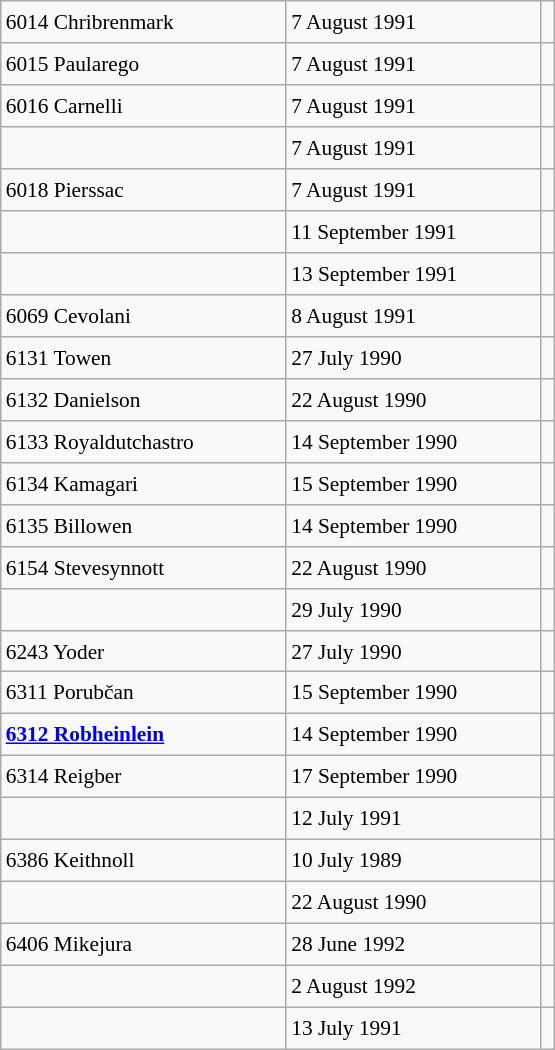<table class="wikitable" style="font-size: 89%; float: left; width: 26em; margin-right: 1em; height: 700px">
<tr>
<td>6014 Chribrenmark</td>
<td>7 August 1991</td>
<td></td>
</tr>
<tr>
<td>6015 Paularego</td>
<td>7 August 1991</td>
<td></td>
</tr>
<tr>
<td>6016 Carnelli</td>
<td>7 August 1991</td>
<td></td>
</tr>
<tr>
<td></td>
<td>7 August 1991</td>
<td></td>
</tr>
<tr>
<td>6018 Pierssac</td>
<td>7 August 1991</td>
<td></td>
</tr>
<tr>
<td></td>
<td>11 September 1991</td>
<td></td>
</tr>
<tr>
<td></td>
<td>13 September 1991</td>
<td></td>
</tr>
<tr>
<td>6069 Cevolani</td>
<td>8 August 1991</td>
<td></td>
</tr>
<tr>
<td>6131 Towen</td>
<td>27 July 1990</td>
<td></td>
</tr>
<tr>
<td>6132 Danielson</td>
<td>22 August 1990</td>
<td></td>
</tr>
<tr>
<td>6133 Royaldutchastro</td>
<td>14 September 1990</td>
<td></td>
</tr>
<tr>
<td>6134 Kamagari</td>
<td>15 September 1990</td>
<td></td>
</tr>
<tr>
<td>6135 Billowen</td>
<td>14 September 1990</td>
<td></td>
</tr>
<tr>
<td>6154 Stevesynnott</td>
<td>22 August 1990</td>
<td></td>
</tr>
<tr>
<td></td>
<td>29 July 1990</td>
<td></td>
</tr>
<tr>
<td>6243 Yoder</td>
<td>27 July 1990</td>
<td></td>
</tr>
<tr>
<td>6311 Porubčan</td>
<td>15 September 1990</td>
<td></td>
</tr>
<tr>
<td><strong><a href='#'>6312 Robheinlein</a></strong></td>
<td>14 September 1990</td>
<td></td>
</tr>
<tr>
<td>6314 Reigber</td>
<td>17 September 1990</td>
<td></td>
</tr>
<tr>
<td></td>
<td>12 July 1991</td>
<td></td>
</tr>
<tr>
<td>6386 Keithnoll</td>
<td>10 July 1989</td>
<td></td>
</tr>
<tr>
<td></td>
<td>22 August 1990</td>
<td></td>
</tr>
<tr>
<td>6406 Mikejura</td>
<td>28 June 1992</td>
<td></td>
</tr>
<tr>
<td></td>
<td>2 August 1992</td>
<td></td>
</tr>
<tr>
<td></td>
<td>13 July 1991</td>
<td></td>
</tr>
</table>
